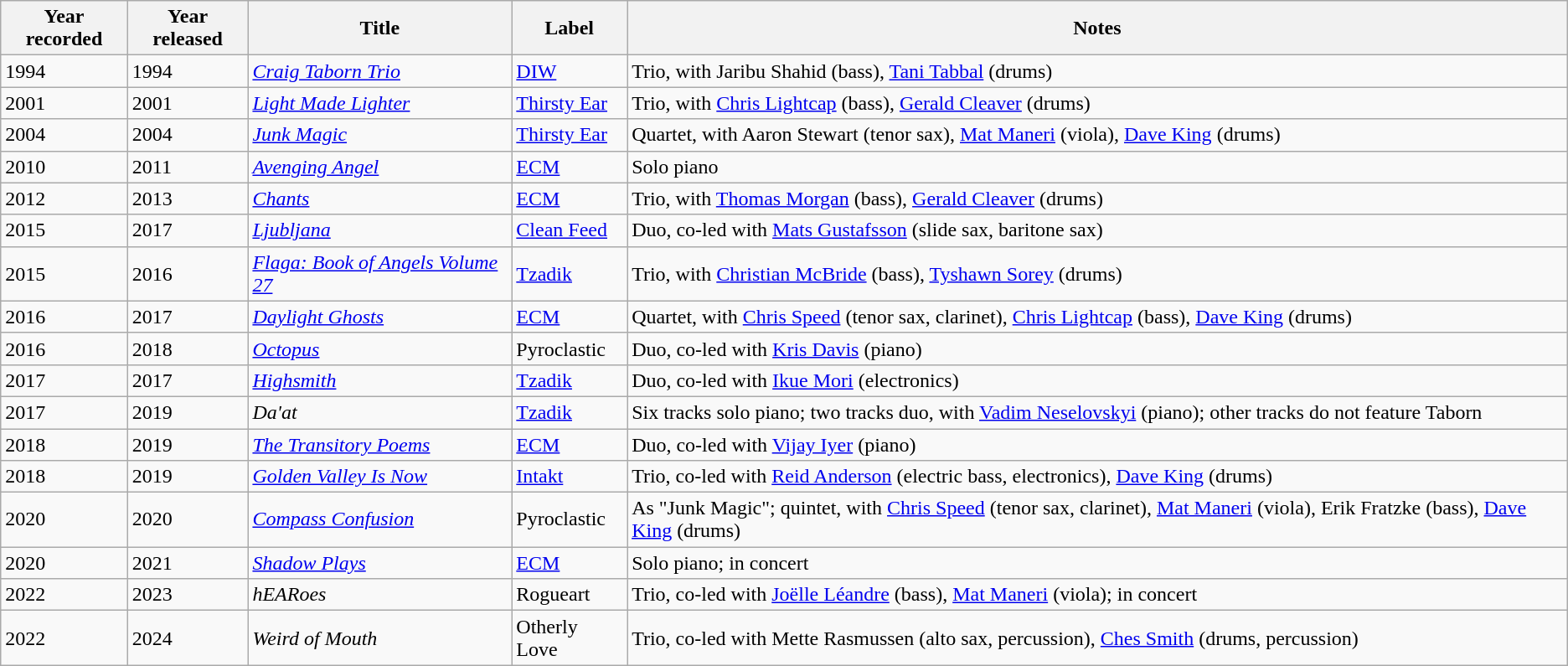<table class="wikitable sortable">
<tr>
<th>Year recorded</th>
<th>Year released</th>
<th>Title</th>
<th>Label</th>
<th>Notes</th>
</tr>
<tr>
<td>1994</td>
<td>1994</td>
<td><em><a href='#'>Craig Taborn Trio</a></em></td>
<td><a href='#'>DIW</a></td>
<td>Trio, with Jaribu Shahid (bass), <a href='#'>Tani Tabbal</a> (drums)</td>
</tr>
<tr>
<td>2001</td>
<td>2001</td>
<td><em><a href='#'>Light Made Lighter</a></em></td>
<td><a href='#'>Thirsty Ear</a></td>
<td>Trio, with <a href='#'>Chris Lightcap</a> (bass), <a href='#'>Gerald Cleaver</a> (drums)</td>
</tr>
<tr>
<td>2004</td>
<td>2004</td>
<td><em><a href='#'>Junk Magic</a></em></td>
<td><a href='#'>Thirsty Ear</a></td>
<td>Quartet, with Aaron Stewart (tenor sax), <a href='#'>Mat Maneri</a> (viola), <a href='#'>Dave King</a> (drums)</td>
</tr>
<tr>
<td>2010</td>
<td>2011</td>
<td><em><a href='#'>Avenging Angel</a></em></td>
<td><a href='#'>ECM</a></td>
<td>Solo piano</td>
</tr>
<tr>
<td>2012</td>
<td>2013</td>
<td><em><a href='#'>Chants</a></em></td>
<td><a href='#'>ECM</a></td>
<td>Trio, with <a href='#'>Thomas Morgan</a> (bass), <a href='#'>Gerald Cleaver</a> (drums)</td>
</tr>
<tr>
<td>2015</td>
<td>2017</td>
<td><em><a href='#'>Ljubljana</a></em></td>
<td><a href='#'>Clean Feed</a></td>
<td>Duo, co-led with <a href='#'>Mats Gustafsson</a> (slide sax, baritone sax)</td>
</tr>
<tr>
<td>2015</td>
<td>2016</td>
<td><em><a href='#'>Flaga: Book of Angels Volume 27</a></em></td>
<td><a href='#'>Tzadik</a></td>
<td>Trio, with <a href='#'>Christian McBride</a> (bass), <a href='#'>Tyshawn Sorey</a> (drums)</td>
</tr>
<tr>
<td>2016</td>
<td>2017</td>
<td><em><a href='#'>Daylight Ghosts</a></em></td>
<td><a href='#'>ECM</a></td>
<td>Quartet, with <a href='#'>Chris Speed</a> (tenor sax, clarinet), <a href='#'>Chris Lightcap</a> (bass), <a href='#'>Dave King</a> (drums)</td>
</tr>
<tr>
<td>2016</td>
<td>2018</td>
<td><em><a href='#'>Octopus</a></em></td>
<td>Pyroclastic</td>
<td>Duo, co-led with <a href='#'>Kris Davis</a> (piano)</td>
</tr>
<tr>
<td>2017</td>
<td>2017</td>
<td><em><a href='#'>Highsmith</a></em></td>
<td><a href='#'>Tzadik</a></td>
<td>Duo, co-led with <a href='#'>Ikue Mori</a> (electronics)</td>
</tr>
<tr>
<td>2017</td>
<td>2019</td>
<td><em>Da'at</em></td>
<td><a href='#'>Tzadik</a></td>
<td>Six tracks solo piano; two tracks duo, with <a href='#'>Vadim Neselovskyi</a> (piano); other tracks do not feature Taborn</td>
</tr>
<tr>
<td>2018</td>
<td>2019</td>
<td><em><a href='#'>The Transitory Poems</a></em></td>
<td><a href='#'>ECM</a></td>
<td>Duo, co-led with <a href='#'>Vijay Iyer</a> (piano)</td>
</tr>
<tr>
<td>2018</td>
<td>2019</td>
<td><em><a href='#'>Golden Valley Is Now</a></em></td>
<td><a href='#'>Intakt</a></td>
<td>Trio, co-led with <a href='#'>Reid Anderson</a> (electric bass, electronics), <a href='#'>Dave King</a> (drums)</td>
</tr>
<tr>
<td>2020</td>
<td>2020</td>
<td><em><a href='#'>Compass Confusion</a></em></td>
<td>Pyroclastic</td>
<td>As "Junk Magic"; quintet, with <a href='#'>Chris Speed</a> (tenor sax, clarinet), <a href='#'>Mat Maneri</a> (viola), Erik Fratzke (bass), <a href='#'>Dave King</a> (drums)</td>
</tr>
<tr>
<td>2020</td>
<td>2021</td>
<td><em><a href='#'>Shadow Plays</a></em></td>
<td><a href='#'>ECM</a></td>
<td>Solo piano; in concert</td>
</tr>
<tr>
<td>2022</td>
<td>2023</td>
<td><em>hEARoes</em></td>
<td>Rogueart</td>
<td>Trio, co-led with <a href='#'>Joëlle Léandre</a> (bass), <a href='#'>Mat Maneri</a> (viola); in concert</td>
</tr>
<tr>
<td>2022</td>
<td>2024</td>
<td><em>Weird of Mouth</em></td>
<td>Otherly Love</td>
<td>Trio, co-led with Mette Rasmussen (alto sax, percussion), <a href='#'>Ches Smith</a> (drums, percussion)</td>
</tr>
</table>
